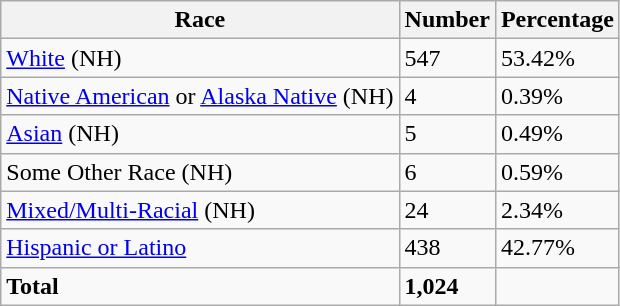<table class="wikitable">
<tr>
<th>Race</th>
<th>Number</th>
<th>Percentage</th>
</tr>
<tr>
<td><a href='#'>White</a> (NH)</td>
<td>547</td>
<td>53.42%</td>
</tr>
<tr>
<td><a href='#'>Native American</a> or <a href='#'>Alaska Native</a> (NH)</td>
<td>4</td>
<td>0.39%</td>
</tr>
<tr>
<td><a href='#'>Asian</a> (NH)</td>
<td>5</td>
<td>0.49%</td>
</tr>
<tr>
<td>Some Other Race (NH)</td>
<td>6</td>
<td>0.59%</td>
</tr>
<tr>
<td><a href='#'>Mixed/Multi-Racial</a> (NH)</td>
<td>24</td>
<td>2.34%</td>
</tr>
<tr>
<td><a href='#'>Hispanic or Latino</a></td>
<td>438</td>
<td>42.77%</td>
</tr>
<tr>
<td><strong>Total</strong></td>
<td><strong>1,024</strong></td>
<td></td>
</tr>
</table>
